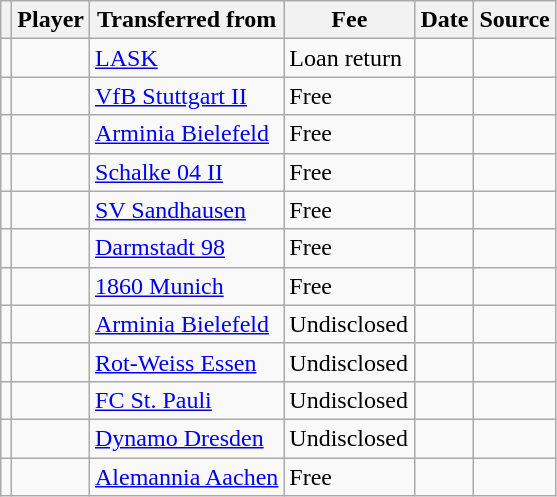<table class="wikitable plainrowheaders sortable">
<tr>
<th></th>
<th scope="col">Player</th>
<th>Transferred from</th>
<th style="width: 80px;">Fee</th>
<th scope="col">Date</th>
<th scope="col">Source</th>
</tr>
<tr>
<td align="center"></td>
<td></td>
<td> <a href='#'>LASK</a></td>
<td>Loan return</td>
<td></td>
<td></td>
</tr>
<tr>
<td align="center"></td>
<td></td>
<td> <a href='#'>VfB Stuttgart II</a></td>
<td>Free</td>
<td></td>
<td></td>
</tr>
<tr>
<td align="center"></td>
<td></td>
<td> <a href='#'>Arminia Bielefeld</a></td>
<td>Free</td>
<td></td>
<td></td>
</tr>
<tr>
<td align="center"></td>
<td></td>
<td> <a href='#'>Schalke 04 II</a></td>
<td>Free</td>
<td></td>
<td></td>
</tr>
<tr>
<td align="center"></td>
<td></td>
<td> <a href='#'>SV Sandhausen</a></td>
<td>Free</td>
<td></td>
<td></td>
</tr>
<tr>
<td align="center"></td>
<td></td>
<td> <a href='#'>Darmstadt 98</a></td>
<td>Free</td>
<td></td>
<td></td>
</tr>
<tr>
<td align="center"></td>
<td></td>
<td> <a href='#'>1860 Munich</a></td>
<td>Free</td>
<td></td>
<td></td>
</tr>
<tr>
<td align="center"></td>
<td></td>
<td> <a href='#'>Arminia Bielefeld</a></td>
<td>Undisclosed</td>
<td></td>
<td></td>
</tr>
<tr>
<td align="center"></td>
<td></td>
<td> <a href='#'>Rot-Weiss Essen</a></td>
<td>Undisclosed</td>
<td></td>
<td></td>
</tr>
<tr>
<td align="center"></td>
<td></td>
<td> <a href='#'>FC St. Pauli</a></td>
<td>Undisclosed</td>
<td></td>
<td></td>
</tr>
<tr>
<td align="center"></td>
<td></td>
<td> <a href='#'>Dynamo Dresden</a></td>
<td>Undisclosed</td>
<td></td>
<td></td>
</tr>
<tr>
<td align="center"></td>
<td></td>
<td> <a href='#'>Alemannia Aachen</a></td>
<td>Free</td>
<td></td>
<td></td>
</tr>
</table>
